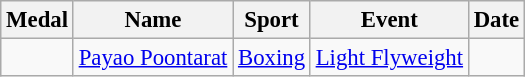<table class="wikitable sortable" style="font-size: 95%;">
<tr>
<th>Medal</th>
<th>Name</th>
<th>Sport</th>
<th>Event</th>
<th>Date</th>
</tr>
<tr>
<td></td>
<td><a href='#'>Payao Poontarat</a></td>
<td><a href='#'>Boxing</a></td>
<td><a href='#'>Light Flyweight</a></td>
<td></td>
</tr>
</table>
